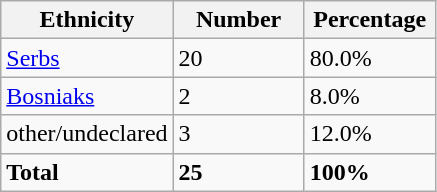<table class="wikitable">
<tr>
<th width="100px">Ethnicity</th>
<th width="80px">Number</th>
<th width="80px">Percentage</th>
</tr>
<tr>
<td><a href='#'>Serbs</a></td>
<td>20</td>
<td>80.0%</td>
</tr>
<tr>
<td><a href='#'>Bosniaks</a></td>
<td>2</td>
<td>8.0%</td>
</tr>
<tr>
<td>other/undeclared</td>
<td>3</td>
<td>12.0%</td>
</tr>
<tr>
<td><strong>Total</strong></td>
<td><strong>25</strong></td>
<td><strong>100%</strong></td>
</tr>
</table>
